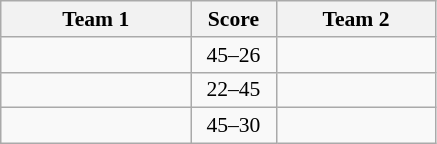<table class="wikitable" style="text-align: center; font-size:90% ">
<tr>
<th align="right" width="120">Team 1</th>
<th width="50">Score</th>
<th align="left" width="100">Team 2</th>
</tr>
<tr>
<td align=right><strong></strong></td>
<td align=center>45–26</td>
<td align=left></td>
</tr>
<tr>
<td align=right></td>
<td align=center>22–45</td>
<td align=left><strong></strong></td>
</tr>
<tr>
<td align=right><strong></strong></td>
<td align=center>45–30</td>
<td align=left></td>
</tr>
</table>
